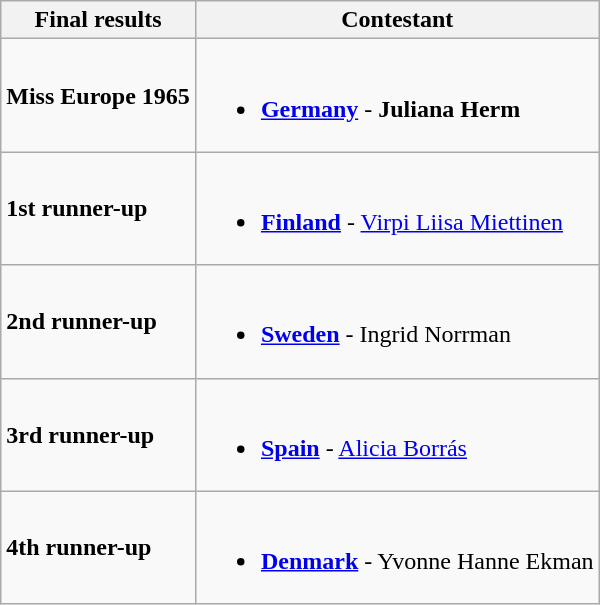<table class="wikitable">
<tr>
<th>Final results</th>
<th>Contestant</th>
</tr>
<tr>
<td><strong>Miss Europe 1965</strong></td>
<td><br><ul><li><strong> <a href='#'>Germany</a></strong> - <strong>Juliana Herm</strong></li></ul></td>
</tr>
<tr>
<td><strong>1st runner-up</strong></td>
<td><br><ul><li><strong> <a href='#'>Finland</a></strong> - <a href='#'>Virpi Liisa Miettinen</a></li></ul></td>
</tr>
<tr>
<td><strong>2nd runner-up</strong></td>
<td><br><ul><li><strong> <a href='#'>Sweden</a></strong> - Ingrid Norrman</li></ul></td>
</tr>
<tr>
<td><strong>3rd runner-up</strong></td>
<td><br><ul><li><strong> <a href='#'>Spain</a></strong> - <a href='#'>Alicia Borrás</a></li></ul></td>
</tr>
<tr>
<td><strong>4th runner-up</strong></td>
<td><br><ul><li><strong> <a href='#'>Denmark</a></strong> - Yvonne Hanne Ekman</li></ul></td>
</tr>
</table>
